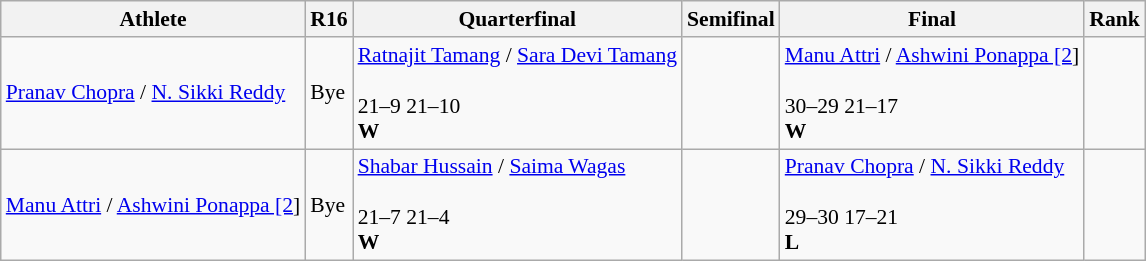<table class="wikitable" style="font-size:90%;" style="text-align:center;">
<tr>
<th>Athlete</th>
<th>R16</th>
<th>Quarterfinal</th>
<th>Semifinal</th>
<th>Final</th>
<th>Rank</th>
</tr>
<tr>
<td><a href='#'>Pranav Chopra</a> /  <a href='#'>N. Sikki Reddy</a></td>
<td>Bye</td>
<td><a href='#'>Ratnajit Tamang</a> / <a href='#'>Sara Devi Tamang</a><br><br>21–9 21–10<br><strong>W</strong></td>
<td></td>
<td><a href='#'>Manu Attri</a> / <a href='#'>Ashwini Ponappa [2</a>]<br><br>30–29 21–17<br><strong>W</strong></td>
<td></td>
</tr>
<tr>
<td><a href='#'>Manu Attri</a> / <a href='#'>Ashwini Ponappa [2</a>]</td>
<td>Bye</td>
<td><a href='#'>Shabar Hussain</a> / <a href='#'>Saima Wagas</a><br><br>21–7 21–4<br><strong>W</strong></td>
<td></td>
<td><a href='#'>Pranav Chopra</a> /  <a href='#'>N. Sikki Reddy</a><br><br>29–30 17–21<br><strong>L</strong></td>
<td></td>
</tr>
</table>
